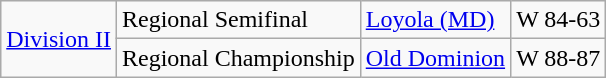<table class="wikitable">
<tr>
<td rowspan="2"><a href='#'>Division II</a></td>
<td>Regional Semifinal</td>
<td><a href='#'>Loyola (MD)</a></td>
<td>W 84-63</td>
</tr>
<tr>
<td>Regional Championship</td>
<td><a href='#'>Old Dominion</a></td>
<td>W 88-87</td>
</tr>
</table>
